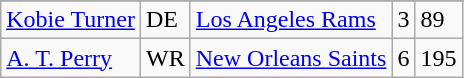<table class="wikitable">
<tr>
</tr>
<tr>
<td><a href='#'>Kobie Turner</a></td>
<td>DE</td>
<td><a href='#'>Los Angeles Rams</a></td>
<td>3</td>
<td>89</td>
</tr>
<tr>
<td><a href='#'>A. T. Perry</a></td>
<td>WR</td>
<td><a href='#'>New Orleans Saints</a></td>
<td>6</td>
<td>195</td>
</tr>
</table>
